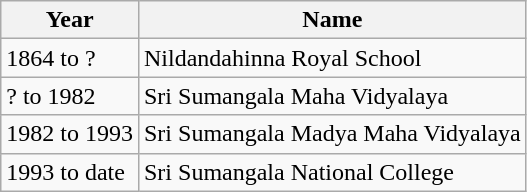<table class="wikitable">
<tr>
<th>Year</th>
<th>Name</th>
</tr>
<tr>
<td>1864 to ?</td>
<td>Nildandahinna Royal School</td>
</tr>
<tr>
<td>? to 1982</td>
<td>Sri Sumangala Maha Vidyalaya</td>
</tr>
<tr>
<td>1982 to 1993</td>
<td>Sri Sumangala Madya Maha Vidyalaya</td>
</tr>
<tr>
<td>1993 to date</td>
<td>Sri Sumangala National College</td>
</tr>
</table>
